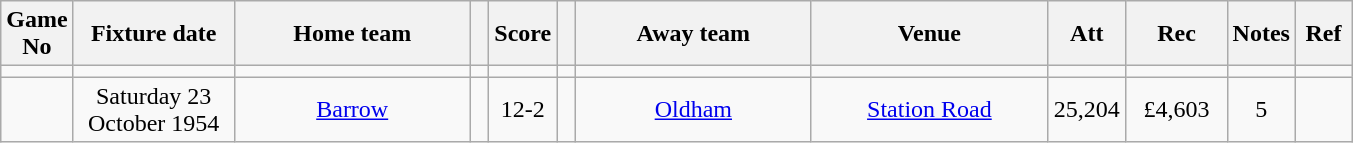<table class="wikitable" style="text-align:center;">
<tr>
<th width=20 abbr="No">Game No</th>
<th width=100 abbr="Date">Fixture date</th>
<th width=150 abbr="Home team">Home team</th>
<th width=5 abbr="space"></th>
<th width=20 abbr="Score">Score</th>
<th width=5 abbr="space"></th>
<th width=150 abbr="Away team">Away team</th>
<th width=150 abbr="Venue">Venue</th>
<th width=45 abbr="Att">Att</th>
<th width=60 abbr="Rec">Rec</th>
<th width=20 abbr="Notes">Notes</th>
<th width=30 abbr="Ref">Ref</th>
</tr>
<tr>
<td></td>
<td></td>
<td></td>
<td></td>
<td></td>
<td></td>
<td></td>
<td></td>
<td></td>
<td></td>
<td></td>
</tr>
<tr>
<td></td>
<td>Saturday 23 October 1954</td>
<td><a href='#'>Barrow</a></td>
<td></td>
<td>12-2</td>
<td></td>
<td><a href='#'>Oldham</a></td>
<td><a href='#'>Station Road</a></td>
<td>25,204</td>
<td>£4,603</td>
<td>5</td>
<td></td>
</tr>
</table>
